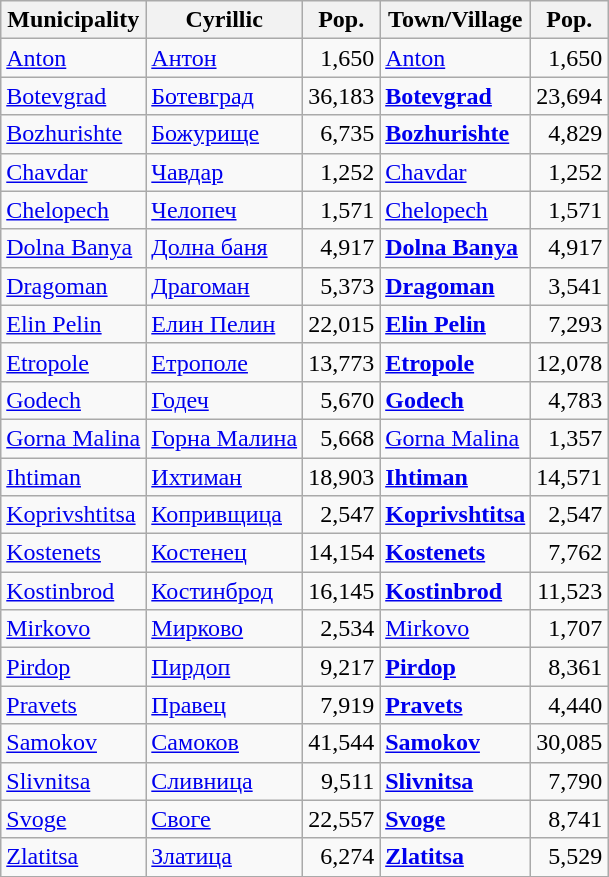<table class="wikitable sortable">
<tr>
<th>Municipality</th>
<th>Cyrillic</th>
<th>Pop.</th>
<th>Town/Village</th>
<th>Pop.</th>
</tr>
<tr>
<td><a href='#'>Anton</a></td>
<td><a href='#'>Антон</a></td>
<td align="right">1,650</td>
<td><a href='#'>Anton</a></td>
<td align="right">1,650</td>
</tr>
<tr>
<td><a href='#'>Botevgrad</a></td>
<td><a href='#'>Ботевград</a></td>
<td align="right">36,183</td>
<td><strong><a href='#'>Botevgrad</a></strong></td>
<td align="right">23,694</td>
</tr>
<tr>
<td><a href='#'>Bozhurishte</a></td>
<td><a href='#'>Божурище</a></td>
<td align="right">6,735</td>
<td><strong><a href='#'>Bozhurishte</a></strong></td>
<td align="right">4,829</td>
</tr>
<tr>
<td><a href='#'>Chavdar</a></td>
<td><a href='#'>Чавдар</a></td>
<td align="right">1,252</td>
<td><a href='#'>Chavdar</a></td>
<td align="right">1,252</td>
</tr>
<tr>
<td><a href='#'>Chelopech</a></td>
<td><a href='#'>Челопеч</a></td>
<td align="right">1,571</td>
<td><a href='#'>Chelopech</a></td>
<td align="right">1,571</td>
</tr>
<tr>
<td><a href='#'>Dolna Banya</a></td>
<td><a href='#'>Долна баня</a></td>
<td align="right">4,917</td>
<td><strong><a href='#'>Dolna Banya</a></strong></td>
<td align="right">4,917</td>
</tr>
<tr>
<td><a href='#'>Dragoman</a></td>
<td><a href='#'>Драгоман</a></td>
<td align="right">5,373</td>
<td><strong><a href='#'>Dragoman</a></strong></td>
<td align="right">3,541</td>
</tr>
<tr>
<td><a href='#'>Elin Pelin</a></td>
<td><a href='#'>Елин Пелин</a></td>
<td align="right">22,015</td>
<td><strong><a href='#'>Elin Pelin</a></strong></td>
<td align="right">7,293</td>
</tr>
<tr>
<td><a href='#'>Etropole</a></td>
<td><a href='#'>Етрополе</a></td>
<td align="right">13,773</td>
<td><strong><a href='#'>Etropole</a></strong></td>
<td align="right">12,078</td>
</tr>
<tr>
<td><a href='#'>Godech</a></td>
<td><a href='#'>Годеч</a></td>
<td align="right">5,670</td>
<td><strong><a href='#'>Godech</a></strong></td>
<td align="right">4,783</td>
</tr>
<tr>
<td><a href='#'>Gorna Malina</a></td>
<td><a href='#'>Горна Малина</a></td>
<td align="right">5,668</td>
<td><a href='#'>Gorna Malina</a></td>
<td align="right">1,357</td>
</tr>
<tr>
<td><a href='#'>Ihtiman</a></td>
<td><a href='#'>Ихтиман</a></td>
<td align="right">18,903</td>
<td><strong><a href='#'>Ihtiman</a></strong></td>
<td align="right">14,571</td>
</tr>
<tr>
<td><a href='#'>Koprivshtitsa</a></td>
<td><a href='#'>Копривщица</a></td>
<td align="right">2,547</td>
<td><strong><a href='#'>Koprivshtitsa</a></strong></td>
<td align="right">2,547</td>
</tr>
<tr>
<td><a href='#'>Kostenets</a></td>
<td><a href='#'>Костенец</a></td>
<td align="right">14,154</td>
<td><strong><a href='#'>Kostenets</a></strong></td>
<td align="right">7,762</td>
</tr>
<tr>
<td><a href='#'>Kostinbrod</a></td>
<td><a href='#'>Костинброд</a></td>
<td align="right">16,145</td>
<td><strong><a href='#'>Kostinbrod</a></strong></td>
<td align="right">11,523</td>
</tr>
<tr>
<td><a href='#'>Mirkovo</a></td>
<td><a href='#'>Мирково</a></td>
<td align="right">2,534</td>
<td><a href='#'>Mirkovo</a></td>
<td align="right">1,707</td>
</tr>
<tr>
<td><a href='#'>Pirdop</a></td>
<td><a href='#'>Пирдоп</a></td>
<td align="right">9,217</td>
<td><strong><a href='#'>Pirdop</a></strong></td>
<td align="right">8,361</td>
</tr>
<tr>
<td><a href='#'>Pravets</a></td>
<td><a href='#'>Правец</a></td>
<td align="right">7,919</td>
<td><strong><a href='#'>Pravets</a></strong></td>
<td align="right">4,440</td>
</tr>
<tr>
<td><a href='#'>Samokov</a></td>
<td><a href='#'>Самоков</a></td>
<td align="right">41,544</td>
<td><strong><a href='#'>Samokov</a></strong></td>
<td align="right">30,085</td>
</tr>
<tr>
<td><a href='#'>Slivnitsa</a></td>
<td><a href='#'>Сливница</a></td>
<td align="right">9,511</td>
<td><strong><a href='#'>Slivnitsa</a></strong></td>
<td align="right">7,790</td>
</tr>
<tr>
<td><a href='#'>Svoge</a></td>
<td><a href='#'>Своге</a></td>
<td align="right">22,557</td>
<td><strong><a href='#'>Svoge</a></strong></td>
<td align="right">8,741</td>
</tr>
<tr>
<td><a href='#'>Zlatitsa</a></td>
<td><a href='#'>Златица</a></td>
<td align="right">6,274</td>
<td><strong><a href='#'>Zlatitsa</a></strong></td>
<td align="right">5,529</td>
</tr>
</table>
